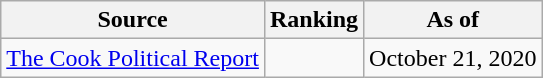<table class="wikitable" style="text-align:center">
<tr>
<th>Source</th>
<th>Ranking</th>
<th>As of</th>
</tr>
<tr>
<td align=left><a href='#'>The Cook Political Report</a></td>
<td></td>
<td>October 21, 2020</td>
</tr>
</table>
